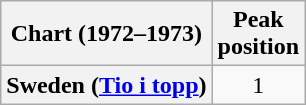<table class="wikitable sortable plainrowheaders">
<tr>
<th scope="col">Chart (1972–1973)</th>
<th scope="col">Peak<br>position</th>
</tr>
<tr>
<th scope="row">Sweden (<a href='#'>Tio i topp</a>)</th>
<td align="center">1</td>
</tr>
</table>
